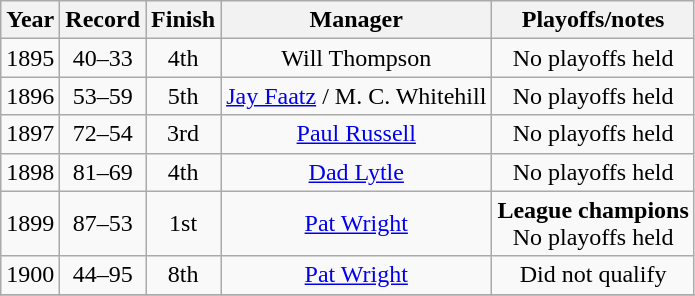<table class="wikitable" style="text-align:center">
<tr>
<th>Year</th>
<th>Record</th>
<th>Finish</th>
<th>Manager</th>
<th>Playoffs/notes</th>
</tr>
<tr align=center>
<td>1895</td>
<td>40–33</td>
<td>4th</td>
<td>Will Thompson</td>
<td>No playoffs held</td>
</tr>
<tr align=center>
<td>1896</td>
<td>53–59</td>
<td>5th</td>
<td><a href='#'>Jay Faatz</a> / M. C. Whitehill</td>
<td>No playoffs held</td>
</tr>
<tr align=center>
<td>1897</td>
<td>72–54</td>
<td>3rd</td>
<td><a href='#'>Paul Russell</a></td>
<td>No playoffs held</td>
</tr>
<tr align=center>
<td>1898</td>
<td>81–69</td>
<td>4th</td>
<td><a href='#'>Dad Lytle</a></td>
<td>No playoffs held</td>
</tr>
<tr align=center>
<td>1899</td>
<td>87–53</td>
<td>1st</td>
<td><a href='#'>Pat Wright</a></td>
<td><strong>League champions</strong><br>No playoffs held</td>
</tr>
<tr align=center>
<td>1900</td>
<td>44–95</td>
<td>8th</td>
<td><a href='#'>Pat Wright</a></td>
<td>Did not qualify</td>
</tr>
<tr align=center>
</tr>
</table>
